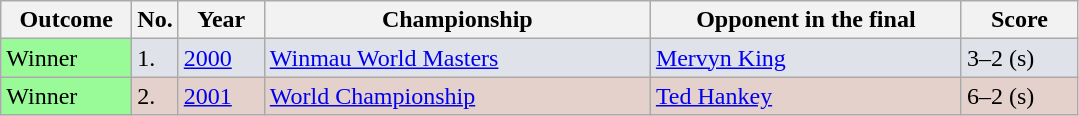<table class="wikitable">
<tr>
<th width="80">Outcome</th>
<th width="20">No.</th>
<th width="50">Year</th>
<th style="width:250px;">Championship</th>
<th style="width:200px;">Opponent in the final</th>
<th width="70">Score</th>
</tr>
<tr style="background:#dfe2e9;">
<td style="background:#98FB98">Winner</td>
<td>1.</td>
<td><a href='#'>2000</a></td>
<td><a href='#'>Winmau World Masters</a></td>
<td> <a href='#'>Mervyn King</a></td>
<td>3–2 (s)</td>
</tr>
<tr style="background:#e5d1cb;">
<td style="background:#98FB98">Winner</td>
<td>2.</td>
<td><a href='#'>2001</a></td>
<td><a href='#'>World Championship</a></td>
<td> <a href='#'>Ted Hankey</a></td>
<td>6–2 (s)</td>
</tr>
</table>
